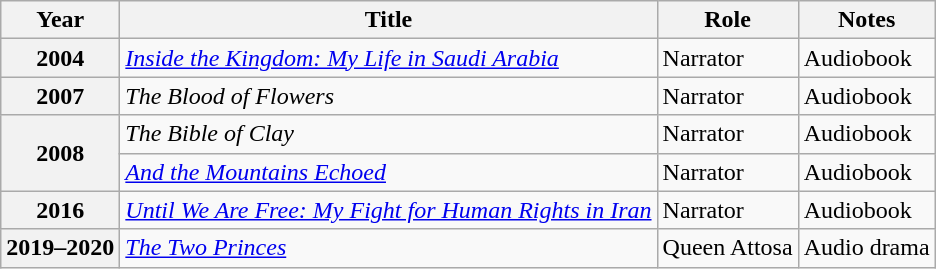<table class="wikitable plainrowheaders sortable"  style=font-size:100%>
<tr>
<th scope="col">Year</th>
<th scope="col">Title</th>
<th scope="col">Role</th>
<th scope="col">Notes</th>
</tr>
<tr>
<th scope=row>2004</th>
<td><em><a href='#'>Inside the Kingdom: My Life in Saudi Arabia</a></em></td>
<td>Narrator</td>
<td>Audiobook</td>
</tr>
<tr>
<th scope=row>2007</th>
<td><em>The Blood of Flowers</em></td>
<td>Narrator</td>
<td>Audiobook</td>
</tr>
<tr>
<th rowspan="2" scope="row">2008</th>
<td><em>The Bible of Clay</em></td>
<td>Narrator</td>
<td>Audiobook</td>
</tr>
<tr>
<td><em><a href='#'>And the Mountains Echoed</a></em></td>
<td>Narrator</td>
<td>Audiobook</td>
</tr>
<tr>
<th scope=row>2016</th>
<td><em><a href='#'>Until We Are Free: My Fight for Human Rights in Iran</a></em></td>
<td>Narrator</td>
<td>Audiobook</td>
</tr>
<tr>
<th scope=row>2019–2020</th>
<td><em><a href='#'>The Two Princes</a></em></td>
<td>Queen Attosa</td>
<td>Audio drama</td>
</tr>
</table>
